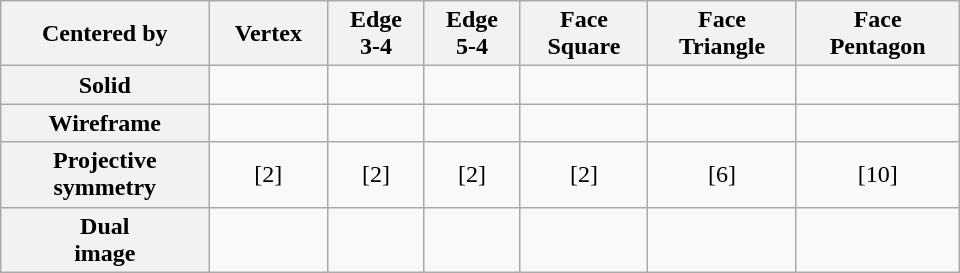<table class=wikitable width=640>
<tr>
<th>Centered by</th>
<th>Vertex</th>
<th>Edge<br>3-4</th>
<th>Edge<br>5-4</th>
<th>Face<br>Square</th>
<th>Face<br>Triangle</th>
<th>Face<br>Pentagon</th>
</tr>
<tr>
<th>Solid</th>
<td></td>
<td></td>
<td></td>
<td></td>
<td></td>
<td></td>
</tr>
<tr>
<th>Wireframe</th>
<td></td>
<td></td>
<td></td>
<td></td>
<td></td>
<td></td>
</tr>
<tr align=center>
<th>Projective<br>symmetry</th>
<td>[2]</td>
<td>[2]</td>
<td>[2]</td>
<td>[2]</td>
<td>[6]</td>
<td>[10]</td>
</tr>
<tr>
<th>Dual<br>image</th>
<td></td>
<td></td>
<td></td>
<td></td>
<td></td>
<td></td>
</tr>
</table>
